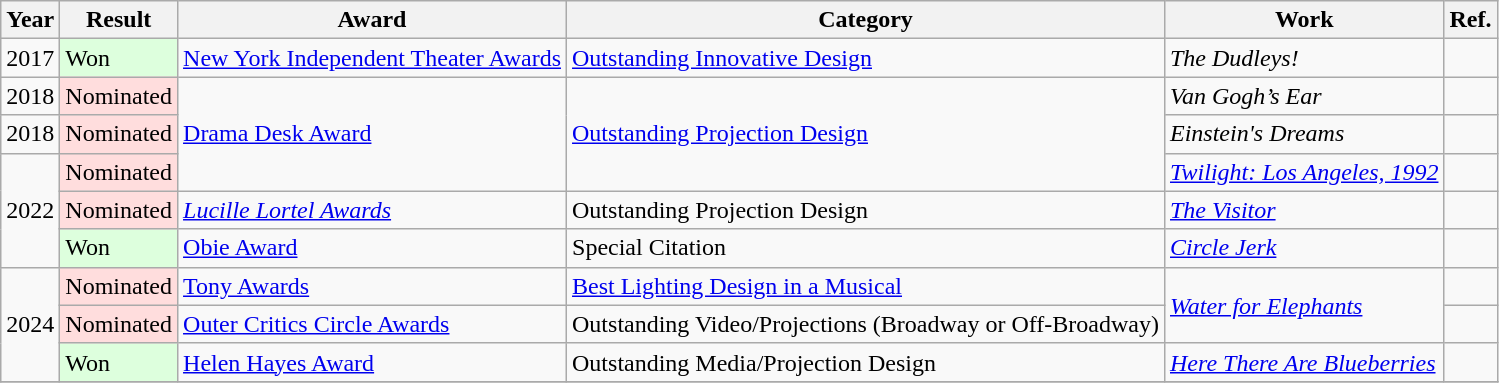<table class="wikitable">
<tr>
<th>Year</th>
<th>Result</th>
<th>Award</th>
<th>Category</th>
<th>Work</th>
<th>Ref.</th>
</tr>
<tr>
<td>2017</td>
<td style="background: #ddffdd">Won</td>
<td><a href='#'>New York Independent Theater Awards</a></td>
<td><a href='#'>Outstanding Innovative Design</a></td>
<td><em>The Dudleys!</em></td>
<td></td>
</tr>
<tr>
<td>2018</td>
<td style="background: #ffdddd">Nominated</td>
<td rowspan="3"><a href='#'>Drama Desk Award</a></td>
<td rowspan="3"><a href='#'>Outstanding Projection Design</a></td>
<td><em>Van Gogh’s Ear</em></td>
<td></td>
</tr>
<tr>
<td>2018</td>
<td style="background: #ffdddd">Nominated</td>
<td><em>Einstein's Dreams</em></td>
<td></td>
</tr>
<tr>
<td rowspan="3">2022</td>
<td style="background: #ffdddd">Nominated</td>
<td><em><a href='#'>Twilight: Los Angeles, 1992</a></em></td>
<td></td>
</tr>
<tr>
<td style="background: #ffdddd">Nominated</td>
<td><em><a href='#'>Lucille Lortel Awards</a></em></td>
<td>Outstanding Projection Design</td>
<td><em><a href='#'>The Visitor</a></em></td>
<td></td>
</tr>
<tr>
<td style="background: #ddffdd">Won</td>
<td><a href='#'>Obie Award</a></td>
<td>Special Citation</td>
<td><em><a href='#'>Circle Jerk</a></em></td>
<td></td>
</tr>
<tr>
<td rowspan="3">2024</td>
<td style="background: #ffdddd">Nominated</td>
<td><a href='#'>Tony Awards</a></td>
<td><a href='#'>Best Lighting Design in a Musical</a></td>
<td rowspan="2"><em><a href='#'>Water for Elephants</a></em></td>
<td></td>
</tr>
<tr>
<td style="background: #ffdddd">Nominated</td>
<td><a href='#'>Outer Critics Circle Awards</a></td>
<td>Outstanding Video/Projections (Broadway or Off-Broadway)</td>
<td></td>
</tr>
<tr>
<td style="background: #ddffdd">Won</td>
<td><a href='#'>Helen Hayes Award</a></td>
<td>Outstanding Media/Projection Design</td>
<td><em><a href='#'>Here There Are Blueberries</a></em></td>
<td></td>
</tr>
<tr>
</tr>
</table>
